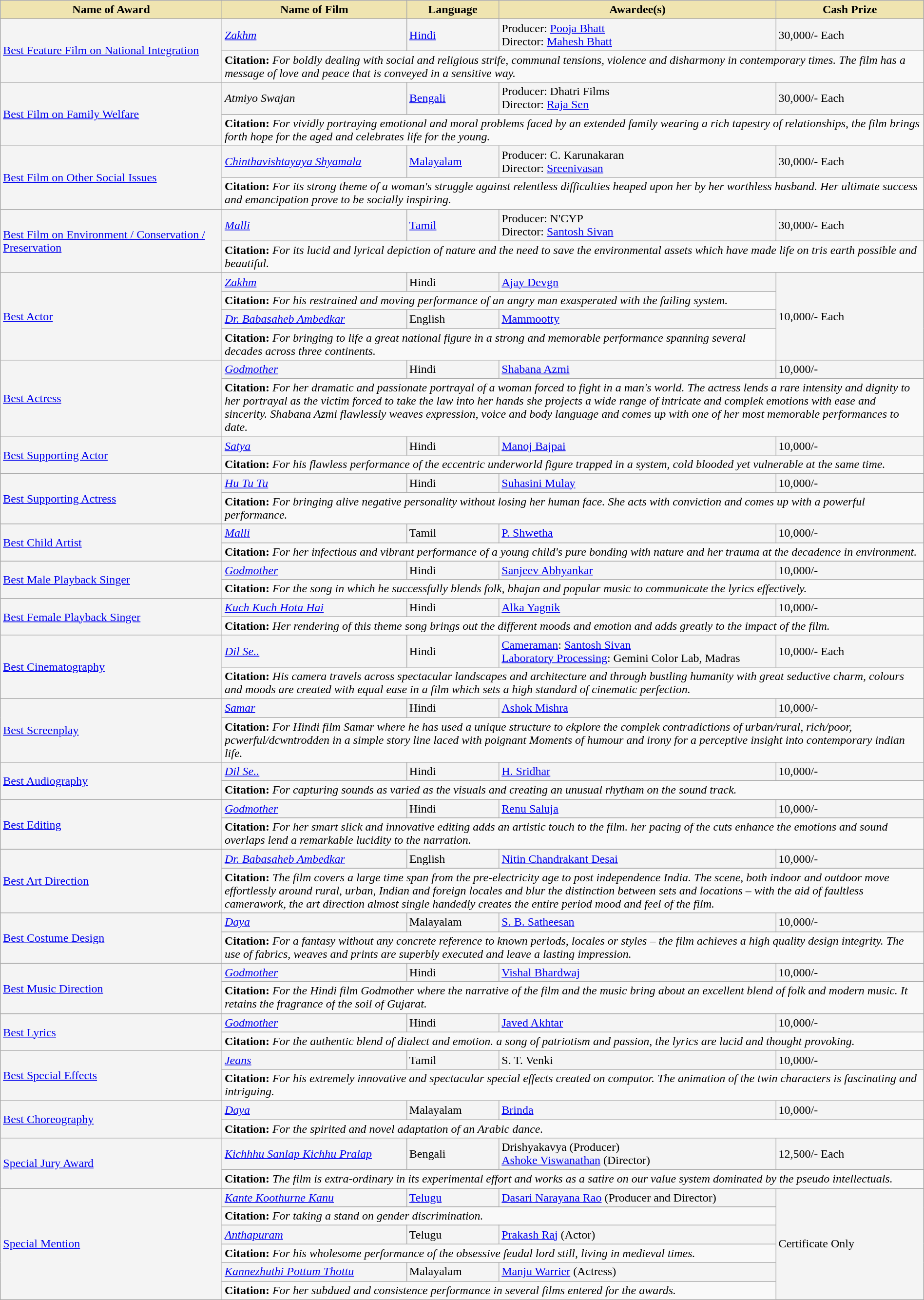<table class="wikitable" style="width:100%;">
<tr>
<th style="background-color:#EFE4B0;width:24%;">Name of Award</th>
<th style="background-color:#EFE4B0;width:20%;">Name of Film</th>
<th style="background-color:#EFE4B0;width:10%;">Language</th>
<th style="background-color:#EFE4B0;width:30%;">Awardee(s)</th>
<th style="background-color:#EFE4B0;width:16%;">Cash Prize</th>
</tr>
<tr style="background-color:#F4F4F4">
<td rowspan="2"><a href='#'>Best Feature Film on National Integration</a></td>
<td><em><a href='#'>Zakhm</a></em></td>
<td><a href='#'>Hindi</a></td>
<td>Producer: <a href='#'>Pooja Bhatt</a><br>Director: <a href='#'>Mahesh Bhatt</a></td>
<td> 30,000/- Each</td>
</tr>
<tr style="background-color:#F9F9F9">
<td colspan="4"><strong>Citation:</strong> <em>For boldly dealing with social and religious strife, communal tensions, violence and disharmony in contemporary times. The film has a message of love and peace that is conveyed in a sensitive way.</em></td>
</tr>
<tr style="background-color:#F4F4F4">
<td rowspan="2"><a href='#'>Best Film on Family Welfare</a></td>
<td><em>Atmiyo Swajan</em></td>
<td><a href='#'>Bengali</a></td>
<td>Producer: Dhatri Films<br>Director: <a href='#'>Raja Sen</a></td>
<td> 30,000/- Each</td>
</tr>
<tr style="background-color:#F9F9F9">
<td colspan="4"><strong>Citation:</strong> <em>For vividly portraying emotional and moral problems faced by an extended family wearing a rich tapestry of relationships, the film brings forth hope for the aged and celebrates life for the young.</em></td>
</tr>
<tr style="background-color:#F4F4F4">
<td rowspan="2"><a href='#'>Best Film on Other Social Issues</a></td>
<td><em><a href='#'>Chinthavishtayaya Shyamala</a></em></td>
<td><a href='#'>Malayalam</a></td>
<td>Producer: C. Karunakaran<br>Director: <a href='#'>Sreenivasan</a></td>
<td> 30,000/- Each</td>
</tr>
<tr style="background-color:#F9F9F9">
<td colspan="4"><strong>Citation:</strong> <em>For its strong theme of a woman's struggle against relentless difficulties heaped upon her by her worthless husband. Her ultimate success and emancipation prove to be socially inspiring.</em></td>
</tr>
<tr style="background-color:#F4F4F4">
<td rowspan="2"><a href='#'>Best Film on Environment / Conservation / Preservation</a></td>
<td><em><a href='#'>Malli</a></em></td>
<td><a href='#'>Tamil</a></td>
<td>Producer: N'CYP<br>Director: <a href='#'>Santosh Sivan</a></td>
<td> 30,000/- Each</td>
</tr>
<tr style="background-color:#F9F9F9">
<td colspan="4"><strong>Citation:</strong> <em>For its lucid and lyrical depiction of nature and the need to save the environmental assets which have made life on tris earth possible and beautiful.</em></td>
</tr>
<tr style="background-color:#F4F4F4">
<td rowspan="4"><a href='#'>Best Actor</a></td>
<td><em><a href='#'>Zakhm</a></em></td>
<td>Hindi</td>
<td><a href='#'>Ajay Devgn</a></td>
<td rowspan="4"> 10,000/- Each</td>
</tr>
<tr style="background-color:#F9F9F9">
<td colspan="3"><strong>Citation:</strong> <em>For his restrained and moving performance of an angry man exasperated with the failing system.</em></td>
</tr>
<tr style="background-color:#F4F4F4">
<td><em><a href='#'>Dr. Babasaheb Ambedkar</a></em></td>
<td>English</td>
<td><a href='#'>Mammootty</a></td>
</tr>
<tr style="background-color:#F9F9F9">
<td colspan="3"><strong>Citation:</strong> <em>For bringing to life a great national figure in a strong and memorable performance spanning several decades across three continents.</em></td>
</tr>
<tr style="background-color:#F4F4F4">
<td rowspan="2"><a href='#'>Best Actress</a></td>
<td><em><a href='#'>Godmother</a></em></td>
<td>Hindi</td>
<td><a href='#'>Shabana Azmi</a></td>
<td> 10,000/-</td>
</tr>
<tr style="background-color:#F9F9F9">
<td colspan="4"><strong>Citation:</strong> <em>For her dramatic and passionate portrayal of a woman forced to fight in a man's world. The actress lends a rare intensity and dignity to her portrayal as the victim forced to take the law into her hands she projects a wide range of intricate and complek emotions with ease and sincerity. Shabana Azmi flawlessly weaves expression, voice and body language and comes up with one of her most memorable performances to date.</em></td>
</tr>
<tr style="background-color:#F4F4F4">
<td rowspan="2"><a href='#'>Best Supporting Actor</a></td>
<td><em><a href='#'>Satya</a></em></td>
<td>Hindi</td>
<td><a href='#'>Manoj Bajpai</a></td>
<td> 10,000/-</td>
</tr>
<tr style="background-color:#F9F9F9">
<td colspan="4"><strong>Citation:</strong> <em>For his flawless performance of the eccentric underworld figure trapped in a system, cold blooded yet vulnerable at the same time.</em></td>
</tr>
<tr style="background-color:#F4F4F4">
<td rowspan="2"><a href='#'>Best Supporting Actress</a></td>
<td><em><a href='#'>Hu Tu Tu</a></em></td>
<td>Hindi</td>
<td><a href='#'>Suhasini Mulay</a></td>
<td> 10,000/-</td>
</tr>
<tr style="background-color:#F9F9F9">
<td colspan="4"><strong>Citation:</strong> <em>For bringing alive negative personality without losing her human face. She acts with conviction and comes up with a powerful performance.</em></td>
</tr>
<tr style="background-color:#F4F4F4">
<td rowspan="2"><a href='#'>Best Child Artist</a></td>
<td><em><a href='#'>Malli</a></em></td>
<td>Tamil</td>
<td><a href='#'>P. Shwetha</a></td>
<td> 10,000/-</td>
</tr>
<tr style="background-color:#F9F9F9">
<td colspan="4"><strong>Citation:</strong> <em>For her infectious and vibrant performance of a young child's pure bonding with nature and her trauma at the decadence in environment.</em></td>
</tr>
<tr style="background-color:#F4F4F4">
<td rowspan="2"><a href='#'>Best Male Playback Singer</a></td>
<td><em><a href='#'>Godmother</a></em><br></td>
<td>Hindi</td>
<td><a href='#'>Sanjeev Abhyankar</a></td>
<td> 10,000/-</td>
</tr>
<tr style="background-color:#F9F9F9">
<td colspan="4"><strong>Citation:</strong> <em>For the song in which he successfully blends folk, bhajan and popular music to communicate the lyrics effectively.</em></td>
</tr>
<tr style="background-color:#F4F4F4">
<td rowspan="2"><a href='#'>Best Female Playback Singer</a></td>
<td><em><a href='#'>Kuch Kuch Hota Hai</a></em><br></td>
<td>Hindi</td>
<td><a href='#'>Alka Yagnik</a></td>
<td> 10,000/-</td>
</tr>
<tr style="background-color:#F9F9F9">
<td colspan="4"><strong>Citation:</strong> <em>Her rendering of this theme song brings out the different moods and emotion and adds greatly to the impact of the film.</em></td>
</tr>
<tr style="background-color:#F4F4F4">
<td rowspan="2"><a href='#'>Best Cinematography</a></td>
<td><em><a href='#'>Dil Se..</a></em></td>
<td>Hindi</td>
<td><a href='#'>Cameraman</a>: <a href='#'>Santosh Sivan</a><br><a href='#'>Laboratory Processing</a>: Gemini Color Lab, Madras</td>
<td> 10,000/- Each</td>
</tr>
<tr style="background-color:#F9F9F9">
<td colspan="4"><strong>Citation:</strong> <em>His camera travels across spectacular landscapes and architecture and through bustling humanity with great seductive charm, colours and moods are created with equal ease in a film which sets a high standard of cinematic perfection.</em></td>
</tr>
<tr style="background-color:#F4F4F4">
<td rowspan="2"><a href='#'>Best Screenplay</a></td>
<td><em><a href='#'>Samar</a></em></td>
<td>Hindi</td>
<td><a href='#'>Ashok Mishra</a></td>
<td> 10,000/-</td>
</tr>
<tr style="background-color:#F9F9F9">
<td colspan="4"><strong>Citation:</strong> <em>For Hindi film Samar where he has used a unique structure to ekplore the complek contradictions of urban/rural, rich/poor, pcwerful/dcwntrodden in a simple story line laced with poignant Moments of humour and irony for a perceptive insight into contemporary indian life.</em></td>
</tr>
<tr style="background-color:#F4F4F4">
<td rowspan="2"><a href='#'>Best Audiography</a></td>
<td><em><a href='#'>Dil Se..</a></em></td>
<td>Hindi</td>
<td><a href='#'>H. Sridhar</a></td>
<td> 10,000/-</td>
</tr>
<tr style="background-color:#F9F9F9">
<td colspan="4"><strong>Citation:</strong> <em>For capturing sounds as varied as the visuals and creating an unusual rhytham on the sound track.</em></td>
</tr>
<tr style="background-color:#F4F4F4">
<td rowspan="2"><a href='#'>Best Editing</a></td>
<td><em><a href='#'>Godmother</a></em></td>
<td>Hindi</td>
<td><a href='#'>Renu Saluja</a></td>
<td> 10,000/-</td>
</tr>
<tr style="background-color:#F9F9F9">
<td colspan="4"><strong>Citation:</strong> <em>For her smart slick and innovative editing adds an artistic touch to the film. her pacing of the cuts enhance the emotions and sound overlaps lend a remarkable lucidity to the narration.</em></td>
</tr>
<tr style="background-color:#F4F4F4">
<td rowspan="2"><a href='#'>Best Art Direction</a></td>
<td><em><a href='#'>Dr. Babasaheb Ambedkar</a></em></td>
<td>English</td>
<td><a href='#'>Nitin Chandrakant Desai</a></td>
<td> 10,000/-</td>
</tr>
<tr style="background-color:#F9F9F9">
<td colspan="4"><strong>Citation:</strong> <em>The film covers a large time span from the pre-electricity age to post independence India. The scene, both indoor and outdoor move effortlessly around rural, urban, Indian and foreign locales and blur the distinction between sets and locations – with the aid of faultless camerawork, the art direction almost single handedly creates the entire period mood and feel of the film.</em></td>
</tr>
<tr style="background-color:#F4F4F4">
<td rowspan="2"><a href='#'>Best Costume Design</a></td>
<td><em><a href='#'>Daya</a></em></td>
<td>Malayalam</td>
<td><a href='#'>S. B. Satheesan</a></td>
<td> 10,000/-</td>
</tr>
<tr style="background-color:#F9F9F9">
<td colspan="4"><strong>Citation:</strong> <em>For a fantasy without any concrete reference to known periods, locales or styles – the film achieves a high quality design integrity. The use of fabrics, weaves and prints are superbly executed and leave a lasting impression.</em></td>
</tr>
<tr style="background-color:#F4F4F4">
<td rowspan="2"><a href='#'>Best Music Direction</a></td>
<td><em><a href='#'>Godmother</a></em></td>
<td>Hindi</td>
<td><a href='#'>Vishal Bhardwaj</a></td>
<td> 10,000/-</td>
</tr>
<tr style="background-color:#F9F9F9">
<td colspan="4"><strong>Citation:</strong> <em>For the Hindi film Godmother where the narrative of the film and the music bring about an excellent blend of folk and modern music. It retains the fragrance of the soil of Gujarat.</em></td>
</tr>
<tr style="background-color:#F4F4F4">
<td rowspan="2"><a href='#'>Best Lyrics</a></td>
<td><em><a href='#'>Godmother</a></em><br></td>
<td>Hindi</td>
<td><a href='#'>Javed Akhtar</a></td>
<td> 10,000/-</td>
</tr>
<tr style="background-color:#F9F9F9">
<td colspan="4"><strong>Citation:</strong> <em>For the authentic blend of dialect and emotion. a song of patriotism and passion, the lyrics are lucid and thought provoking.</em></td>
</tr>
<tr style="background-color:#F4F4F4">
<td rowspan="2"><a href='#'>Best Special Effects</a></td>
<td><em><a href='#'>Jeans</a></em></td>
<td>Tamil</td>
<td>S. T. Venki</td>
<td> 10,000/-</td>
</tr>
<tr style="background-color:#F9F9F9">
<td colspan="4"><strong>Citation:</strong> <em>For his extremely innovative and spectacular special effects created on computor. The animation of the twin characters is fascinating and intriguing.</em></td>
</tr>
<tr style="background-color:#F4F4F4">
<td rowspan="2"><a href='#'>Best Choreography</a></td>
<td><em><a href='#'>Daya</a></em><br></td>
<td>Malayalam</td>
<td><a href='#'>Brinda</a></td>
<td> 10,000/-</td>
</tr>
<tr style="background-color:#F9F9F9">
<td colspan="4"><strong>Citation:</strong> <em>For the spirited and novel adaptation of an Arabic dance.</em></td>
</tr>
<tr style="background-color:#F4F4F4">
<td rowspan="2"><a href='#'>Special Jury Award</a></td>
<td><em><a href='#'>Kichhhu Sanlap Kichhu Pralap</a></em></td>
<td>Bengali</td>
<td>Drishyakavya (Producer)<br><a href='#'>Ashoke Viswanathan</a> (Director)</td>
<td> 12,500/- Each</td>
</tr>
<tr style="background-color:#F9F9F9">
<td colspan="4"><strong>Citation:</strong> <em>The film is extra-ordinary in its experimental effort and works as a satire on our value system dominated by the pseudo intellectuals.</em></td>
</tr>
<tr style="background-color:#F4F4F4">
<td rowspan="6"><a href='#'>Special Mention</a></td>
<td><em><a href='#'>Kante Koothurne Kanu</a></em></td>
<td><a href='#'>Telugu</a></td>
<td><a href='#'>Dasari Narayana Rao</a> (Producer and Director)</td>
<td rowspan="6">Certificate Only</td>
</tr>
<tr style="background-color:#F9F9F9">
<td colspan="3"><strong>Citation:</strong> <em>For taking a stand on gender discrimination.</em></td>
</tr>
<tr style="background-color:#F4F4F4">
<td><em><a href='#'>Anthapuram</a></em></td>
<td>Telugu</td>
<td><a href='#'>Prakash Raj</a> (Actor)</td>
</tr>
<tr style="background-color:#F9F9F9">
<td colspan="3"><strong>Citation:</strong> <em>For his wholesome performance of the obsessive feudal lord still, living in medieval times.</em></td>
</tr>
<tr style="background-color:#F4F4F4">
<td><em><a href='#'>Kannezhuthi Pottum Thottu</a></em></td>
<td>Malayalam</td>
<td><a href='#'>Manju Warrier</a> (Actress)</td>
</tr>
<tr style="background-color:#F9F9F9">
<td colspan="3"><strong>Citation:</strong> <em>For her subdued and consistence performance in several films entered for the awards.</em></td>
</tr>
</table>
